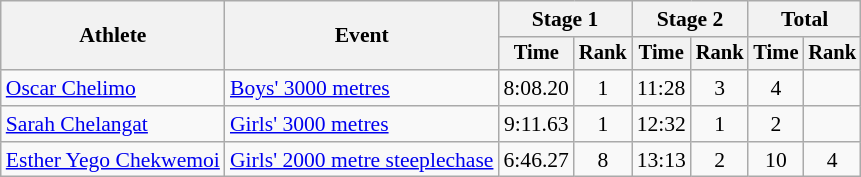<table class=wikitable style="font-size:90%">
<tr>
<th rowspan="2">Athlete</th>
<th rowspan="2">Event</th>
<th colspan="2">Stage 1</th>
<th colspan="2">Stage 2</th>
<th colspan="2">Total</th>
</tr>
<tr style="font-size:95%">
<th>Time</th>
<th>Rank</th>
<th>Time</th>
<th>Rank</th>
<th>Time</th>
<th>Rank</th>
</tr>
<tr align=center>
<td align=left><a href='#'>Oscar Chelimo</a></td>
<td align=left><a href='#'>Boys' 3000 metres</a></td>
<td>8:08.20</td>
<td>1</td>
<td>11:28</td>
<td>3</td>
<td>4</td>
<td></td>
</tr>
<tr align=center>
<td align=left><a href='#'>Sarah Chelangat</a></td>
<td align=left><a href='#'>Girls' 3000 metres</a></td>
<td>9:11.63</td>
<td>1</td>
<td>12:32</td>
<td>1</td>
<td>2</td>
<td></td>
</tr>
<tr align=center>
<td align=left><a href='#'>Esther Yego Chekwemoi</a></td>
<td align=left><a href='#'>Girls' 2000 metre steeplechase</a></td>
<td>6:46.27</td>
<td>8</td>
<td>13:13</td>
<td>2</td>
<td>10</td>
<td>4</td>
</tr>
</table>
